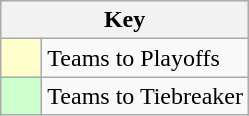<table class="wikitable" style="text-align: center;">
<tr>
<th colspan=2>Key</th>
</tr>
<tr>
<td style="background:#ffffcc; width:20px;"></td>
<td align=left>Teams to Playoffs</td>
</tr>
<tr>
<td style="background:#ccffcc; width:20px;"></td>
<td align=left>Teams to Tiebreaker</td>
</tr>
</table>
